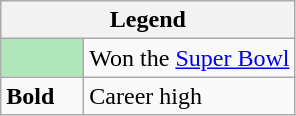<table class="wikitable">
<tr>
<th colspan="2">Legend</th>
</tr>
<tr>
<td style="background:#afe6ba; width:3em;"></td>
<td>Won the <a href='#'>Super Bowl</a></td>
</tr>
<tr>
<td><strong>Bold</strong></td>
<td>Career high</td>
</tr>
</table>
